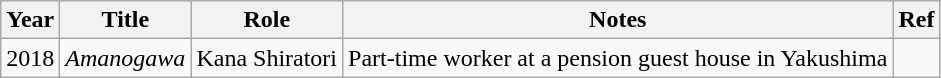<table class="wikitable sortable">
<tr>
<th>Year</th>
<th>Title</th>
<th>Role</th>
<th>Notes</th>
<th>Ref</th>
</tr>
<tr>
<td>2018</td>
<td><em>Amanogawa</em></td>
<td>Kana Shiratori</td>
<td>Part-time worker at a pension guest house in Yakushima</td>
<td></td>
</tr>
</table>
